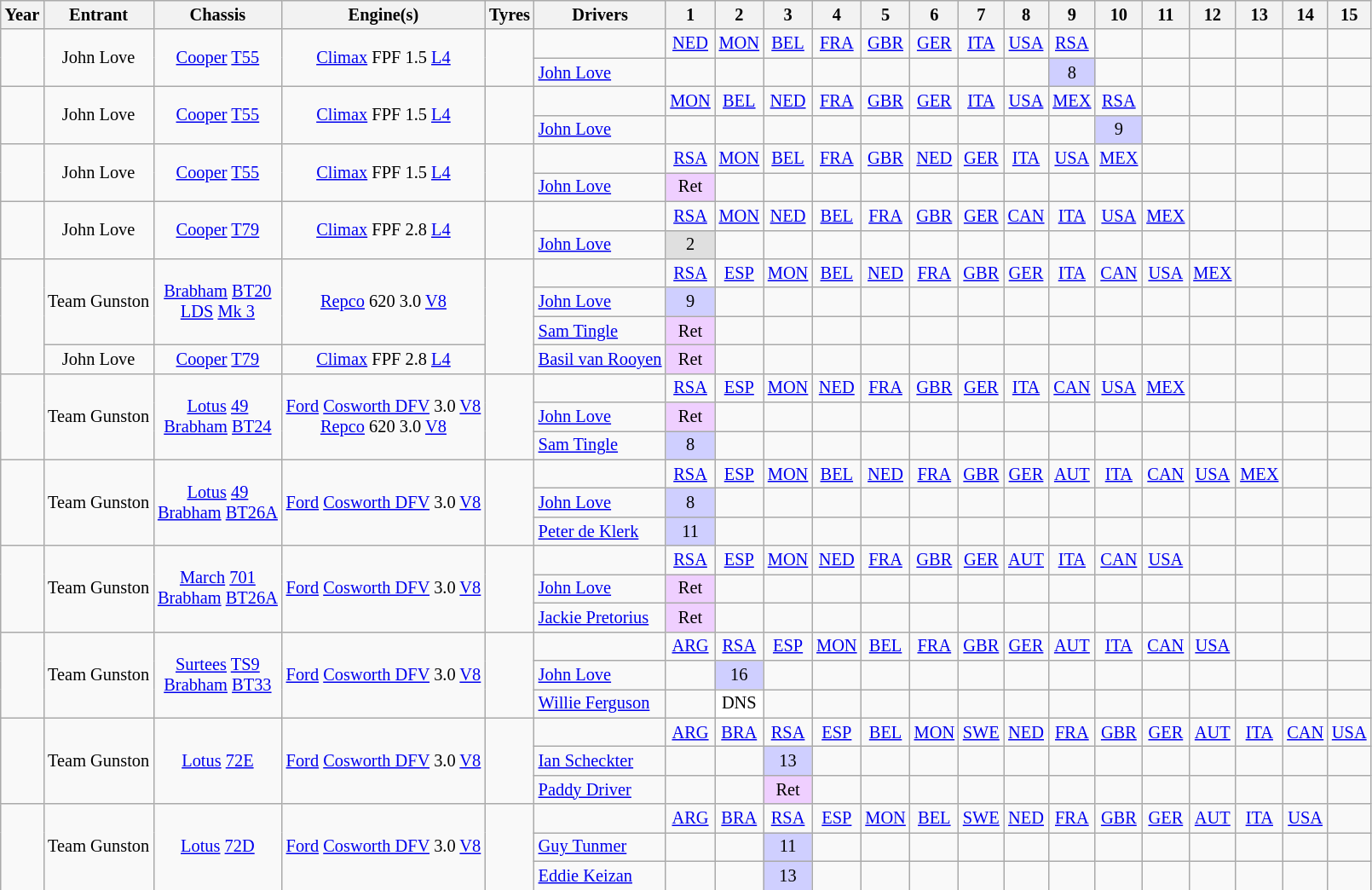<table class="wikitable" style="text-align:center; font-size:85%">
<tr>
<th>Year</th>
<th>Entrant</th>
<th>Chassis</th>
<th>Engine(s)</th>
<th>Tyres</th>
<th>Drivers</th>
<th>1</th>
<th>2</th>
<th>3</th>
<th>4</th>
<th>5</th>
<th>6</th>
<th>7</th>
<th>8</th>
<th>9</th>
<th>10</th>
<th>11</th>
<th>12</th>
<th>13</th>
<th>14</th>
<th>15</th>
</tr>
<tr>
<td rowspan="2"></td>
<td rowspan="2">John Love</td>
<td rowspan="2"><a href='#'>Cooper</a> <a href='#'>T55</a></td>
<td rowspan="2"><a href='#'>Climax</a> FPF 1.5 <a href='#'>L4</a></td>
<td rowspan="2"></td>
<td></td>
<td><a href='#'>NED</a></td>
<td><a href='#'>MON</a></td>
<td><a href='#'>BEL</a></td>
<td><a href='#'>FRA</a></td>
<td><a href='#'>GBR</a></td>
<td><a href='#'>GER</a></td>
<td><a href='#'>ITA</a></td>
<td><a href='#'>USA</a></td>
<td><a href='#'>RSA</a></td>
<td></td>
<td></td>
<td></td>
<td></td>
<td></td>
<td></td>
</tr>
<tr>
<td align="left"> <a href='#'>John Love</a></td>
<td></td>
<td></td>
<td></td>
<td></td>
<td></td>
<td></td>
<td></td>
<td></td>
<td style="background:#cfcfff;">8</td>
<td></td>
<td></td>
<td></td>
<td></td>
<td></td>
<td></td>
</tr>
<tr>
<td rowspan="2"></td>
<td rowspan="2">John Love</td>
<td rowspan="2"><a href='#'>Cooper</a> <a href='#'>T55</a></td>
<td rowspan="2"><a href='#'>Climax</a> FPF 1.5 <a href='#'>L4</a></td>
<td rowspan="2"></td>
<td></td>
<td><a href='#'>MON</a></td>
<td><a href='#'>BEL</a></td>
<td><a href='#'>NED</a></td>
<td><a href='#'>FRA</a></td>
<td><a href='#'>GBR</a></td>
<td><a href='#'>GER</a></td>
<td><a href='#'>ITA</a></td>
<td><a href='#'>USA</a></td>
<td><a href='#'>MEX</a></td>
<td><a href='#'>RSA</a></td>
<td></td>
<td></td>
<td></td>
<td></td>
<td></td>
</tr>
<tr>
<td align="left"> <a href='#'>John Love</a></td>
<td></td>
<td></td>
<td></td>
<td></td>
<td></td>
<td></td>
<td></td>
<td></td>
<td></td>
<td style="background:#cfcfff;">9</td>
<td></td>
<td></td>
<td></td>
<td></td>
<td></td>
</tr>
<tr>
<td rowspan="2"></td>
<td rowspan="2">John Love</td>
<td rowspan="2"><a href='#'>Cooper</a> <a href='#'>T55</a></td>
<td rowspan="2"><a href='#'>Climax</a> FPF 1.5 <a href='#'>L4</a></td>
<td rowspan="2"></td>
<td></td>
<td><a href='#'>RSA</a></td>
<td><a href='#'>MON</a></td>
<td><a href='#'>BEL</a></td>
<td><a href='#'>FRA</a></td>
<td><a href='#'>GBR</a></td>
<td><a href='#'>NED</a></td>
<td><a href='#'>GER</a></td>
<td><a href='#'>ITA</a></td>
<td><a href='#'>USA</a></td>
<td><a href='#'>MEX</a></td>
<td></td>
<td></td>
<td></td>
<td></td>
<td></td>
</tr>
<tr>
<td align="left"> <a href='#'>John Love</a></td>
<td style="background:#EFCFFF;">Ret</td>
<td></td>
<td></td>
<td></td>
<td></td>
<td></td>
<td></td>
<td></td>
<td></td>
<td></td>
<td></td>
<td></td>
<td></td>
<td></td>
<td></td>
</tr>
<tr>
<td rowspan="2"></td>
<td rowspan="2">John Love</td>
<td rowspan="2"><a href='#'>Cooper</a> <a href='#'>T79</a></td>
<td rowspan="2"><a href='#'>Climax</a> FPF 2.8 <a href='#'>L4</a></td>
<td rowspan="2"></td>
<td></td>
<td><a href='#'>RSA</a></td>
<td><a href='#'>MON</a></td>
<td><a href='#'>NED</a></td>
<td><a href='#'>BEL</a></td>
<td><a href='#'>FRA</a></td>
<td><a href='#'>GBR</a></td>
<td><a href='#'>GER</a></td>
<td><a href='#'>CAN</a></td>
<td><a href='#'>ITA</a></td>
<td><a href='#'>USA</a></td>
<td><a href='#'>MEX</a></td>
<td></td>
<td></td>
<td></td>
<td></td>
</tr>
<tr>
<td align="left"> <a href='#'>John Love</a></td>
<td style="background:#DFDFDF;">2</td>
<td></td>
<td></td>
<td></td>
<td></td>
<td></td>
<td></td>
<td></td>
<td></td>
<td></td>
<td></td>
<td></td>
<td></td>
<td></td>
<td></td>
</tr>
<tr>
<td rowspan="4"></td>
<td rowspan="3">Team Gunston</td>
<td rowspan="3"><a href='#'>Brabham</a> <a href='#'>BT20</a><br><a href='#'>LDS</a> <a href='#'>Mk 3</a></td>
<td rowspan="3"><a href='#'>Repco</a> 620 3.0 <a href='#'>V8</a></td>
<td rowspan="4"><br></td>
<td></td>
<td><a href='#'>RSA</a></td>
<td><a href='#'>ESP</a></td>
<td><a href='#'>MON</a></td>
<td><a href='#'>BEL</a></td>
<td><a href='#'>NED</a></td>
<td><a href='#'>FRA</a></td>
<td><a href='#'>GBR</a></td>
<td><a href='#'>GER</a></td>
<td><a href='#'>ITA</a></td>
<td><a href='#'>CAN</a></td>
<td><a href='#'>USA</a></td>
<td><a href='#'>MEX</a></td>
<td></td>
<td></td>
<td></td>
</tr>
<tr>
<td align="left"> <a href='#'>John Love</a></td>
<td style="background:#cfcfff;">9</td>
<td></td>
<td></td>
<td></td>
<td></td>
<td></td>
<td></td>
<td></td>
<td></td>
<td></td>
<td></td>
<td></td>
<td></td>
<td></td>
<td></td>
</tr>
<tr>
<td align="left"> <a href='#'>Sam Tingle</a></td>
<td style="background:#EFCFFF;">Ret</td>
<td></td>
<td></td>
<td></td>
<td></td>
<td></td>
<td></td>
<td></td>
<td></td>
<td></td>
<td></td>
<td></td>
<td></td>
<td></td>
<td></td>
</tr>
<tr>
<td>John Love</td>
<td><a href='#'>Cooper</a> <a href='#'>T79</a></td>
<td><a href='#'>Climax</a> FPF 2.8 <a href='#'>L4</a></td>
<td align="left"> <a href='#'>Basil van Rooyen</a></td>
<td style="background:#EFCFFF;">Ret</td>
<td></td>
<td></td>
<td></td>
<td></td>
<td></td>
<td></td>
<td></td>
<td></td>
<td></td>
<td></td>
<td></td>
<td></td>
<td></td>
<td></td>
</tr>
<tr>
<td rowspan="3"></td>
<td rowspan="3">Team Gunston</td>
<td rowspan="3"><a href='#'>Lotus</a> <a href='#'>49</a><br><a href='#'>Brabham</a> <a href='#'>BT24</a></td>
<td rowspan="3"><a href='#'>Ford</a> <a href='#'>Cosworth DFV</a> 3.0 <a href='#'>V8</a><br><a href='#'>Repco</a> 620 3.0 <a href='#'>V8</a></td>
<td rowspan="3"><br></td>
<td></td>
<td><a href='#'>RSA</a></td>
<td><a href='#'>ESP</a></td>
<td><a href='#'>MON</a></td>
<td><a href='#'>NED</a></td>
<td><a href='#'>FRA</a></td>
<td><a href='#'>GBR</a></td>
<td><a href='#'>GER</a></td>
<td><a href='#'>ITA</a></td>
<td><a href='#'>CAN</a></td>
<td><a href='#'>USA</a></td>
<td><a href='#'>MEX</a></td>
<td></td>
<td></td>
<td></td>
<td></td>
</tr>
<tr>
<td align="left"> <a href='#'>John Love</a></td>
<td style="background:#EFCFFF;">Ret</td>
<td></td>
<td></td>
<td></td>
<td></td>
<td></td>
<td></td>
<td></td>
<td></td>
<td></td>
<td></td>
<td></td>
<td></td>
<td></td>
<td></td>
</tr>
<tr>
<td align="left"> <a href='#'>Sam Tingle</a></td>
<td style="background:#cfcfff;">8</td>
<td></td>
<td></td>
<td></td>
<td></td>
<td></td>
<td></td>
<td></td>
<td></td>
<td></td>
<td></td>
<td></td>
<td></td>
<td></td>
<td></td>
</tr>
<tr>
<td rowspan="3"></td>
<td rowspan="3">Team Gunston</td>
<td rowspan="3"><a href='#'>Lotus</a> <a href='#'>49</a><br><a href='#'>Brabham</a> <a href='#'>BT26A</a></td>
<td rowspan="3"><a href='#'>Ford</a> <a href='#'>Cosworth DFV</a> 3.0 <a href='#'>V8</a></td>
<td rowspan="3"><br></td>
<td></td>
<td><a href='#'>RSA</a></td>
<td><a href='#'>ESP</a></td>
<td><a href='#'>MON</a></td>
<td><a href='#'>BEL</a></td>
<td><a href='#'>NED</a></td>
<td><a href='#'>FRA</a></td>
<td><a href='#'>GBR</a></td>
<td><a href='#'>GER</a></td>
<td><a href='#'>AUT</a></td>
<td><a href='#'>ITA</a></td>
<td><a href='#'>CAN</a></td>
<td><a href='#'>USA</a></td>
<td><a href='#'>MEX</a></td>
<td></td>
<td></td>
</tr>
<tr>
<td align="left"> <a href='#'>John Love</a></td>
<td style="background:#cfcfff;">8</td>
<td></td>
<td></td>
<td></td>
<td></td>
<td></td>
<td></td>
<td></td>
<td></td>
<td></td>
<td></td>
<td></td>
<td></td>
<td></td>
<td></td>
</tr>
<tr>
<td align="left"> <a href='#'>Peter de Klerk</a></td>
<td style="background:#cfcfff;">11</td>
<td></td>
<td></td>
<td></td>
<td></td>
<td></td>
<td></td>
<td></td>
<td></td>
<td></td>
<td></td>
<td></td>
<td></td>
<td></td>
<td></td>
</tr>
<tr>
<td rowspan="3"></td>
<td rowspan="3">Team Gunston</td>
<td rowspan="3"><a href='#'>March</a> <a href='#'>701</a><br><a href='#'>Brabham</a> <a href='#'>BT26A</a></td>
<td rowspan="3"><a href='#'>Ford</a> <a href='#'>Cosworth DFV</a> 3.0 <a href='#'>V8</a></td>
<td rowspan="3"></td>
<td></td>
<td><a href='#'>RSA</a></td>
<td><a href='#'>ESP</a></td>
<td><a href='#'>MON</a></td>
<td><a href='#'>NED</a></td>
<td><a href='#'>FRA</a></td>
<td><a href='#'>GBR</a></td>
<td><a href='#'>GER</a></td>
<td><a href='#'>AUT</a></td>
<td><a href='#'>ITA</a></td>
<td><a href='#'>CAN</a></td>
<td><a href='#'>USA</a></td>
<td></td>
<td></td>
<td></td>
<td></td>
</tr>
<tr>
<td align="left"> <a href='#'>John Love</a></td>
<td style="background:#EFCFFF;">Ret</td>
<td></td>
<td></td>
<td></td>
<td></td>
<td></td>
<td></td>
<td></td>
<td></td>
<td></td>
<td></td>
<td></td>
<td></td>
<td></td>
<td></td>
</tr>
<tr>
<td align="left"> <a href='#'>Jackie Pretorius</a></td>
<td style="background:#EFCFFF;">Ret</td>
<td></td>
<td></td>
<td></td>
<td></td>
<td></td>
<td></td>
<td></td>
<td></td>
<td></td>
<td></td>
<td></td>
<td></td>
<td></td>
<td></td>
</tr>
<tr>
<td rowspan="3"></td>
<td rowspan="3">Team Gunston</td>
<td rowspan="3"><a href='#'>Surtees</a> <a href='#'>TS9</a><br><a href='#'>Brabham</a> <a href='#'>BT33</a></td>
<td rowspan="3"><a href='#'>Ford</a> <a href='#'>Cosworth DFV</a> 3.0 <a href='#'>V8</a></td>
<td rowspan="3"></td>
<td></td>
<td><a href='#'>ARG</a></td>
<td><a href='#'>RSA</a></td>
<td><a href='#'>ESP</a></td>
<td><a href='#'>MON</a></td>
<td><a href='#'>BEL</a></td>
<td><a href='#'>FRA</a></td>
<td><a href='#'>GBR</a></td>
<td><a href='#'>GER</a></td>
<td><a href='#'>AUT</a></td>
<td><a href='#'>ITA</a></td>
<td><a href='#'>CAN</a></td>
<td><a href='#'>USA</a></td>
<td></td>
<td></td>
<td></td>
</tr>
<tr>
<td align="left"> <a href='#'>John Love</a></td>
<td></td>
<td style="background:#cfcfff;">16</td>
<td></td>
<td></td>
<td></td>
<td></td>
<td></td>
<td></td>
<td></td>
<td></td>
<td></td>
<td></td>
<td></td>
<td></td>
<td></td>
</tr>
<tr>
<td align="left"> <a href='#'>Willie Ferguson</a></td>
<td></td>
<td style="background:#ffffff;">DNS</td>
<td></td>
<td></td>
<td></td>
<td></td>
<td></td>
<td></td>
<td></td>
<td></td>
<td></td>
<td></td>
<td></td>
<td></td>
<td></td>
</tr>
<tr>
<td rowspan="3"></td>
<td rowspan="3">Team Gunston</td>
<td rowspan="3"><a href='#'>Lotus</a> <a href='#'>72E</a></td>
<td rowspan="3"><a href='#'>Ford</a> <a href='#'>Cosworth DFV</a> 3.0 <a href='#'>V8</a></td>
<td rowspan="3"></td>
<td></td>
<td><a href='#'>ARG</a></td>
<td><a href='#'>BRA</a></td>
<td><a href='#'>RSA</a></td>
<td><a href='#'>ESP</a></td>
<td><a href='#'>BEL</a></td>
<td><a href='#'>MON</a></td>
<td><a href='#'>SWE</a></td>
<td><a href='#'>NED</a></td>
<td><a href='#'>FRA</a></td>
<td><a href='#'>GBR</a></td>
<td><a href='#'>GER</a></td>
<td><a href='#'>AUT</a></td>
<td><a href='#'>ITA</a></td>
<td><a href='#'>CAN</a></td>
<td><a href='#'>USA</a></td>
</tr>
<tr>
<td align="left"> <a href='#'>Ian Scheckter</a></td>
<td></td>
<td></td>
<td style="background:#cfcfff;">13</td>
<td></td>
<td></td>
<td></td>
<td></td>
<td></td>
<td></td>
<td></td>
<td></td>
<td></td>
<td></td>
<td></td>
<td></td>
</tr>
<tr>
<td align="left"> <a href='#'>Paddy Driver</a></td>
<td></td>
<td></td>
<td style="background:#EFCFFF;">Ret</td>
<td></td>
<td></td>
<td></td>
<td></td>
<td></td>
<td></td>
<td></td>
<td></td>
<td></td>
<td></td>
<td></td>
<td></td>
</tr>
<tr>
<td rowspan="3"></td>
<td rowspan="3">Team Gunston</td>
<td rowspan="3"><a href='#'>Lotus</a> <a href='#'>72D</a></td>
<td rowspan="3"><a href='#'>Ford</a> <a href='#'>Cosworth DFV</a> 3.0 <a href='#'>V8</a></td>
<td rowspan="3"></td>
<td></td>
<td><a href='#'>ARG</a></td>
<td><a href='#'>BRA</a></td>
<td><a href='#'>RSA</a></td>
<td><a href='#'>ESP</a></td>
<td><a href='#'>MON</a></td>
<td><a href='#'>BEL</a></td>
<td><a href='#'>SWE</a></td>
<td><a href='#'>NED</a></td>
<td><a href='#'>FRA</a></td>
<td><a href='#'>GBR</a></td>
<td><a href='#'>GER</a></td>
<td><a href='#'>AUT</a></td>
<td><a href='#'>ITA</a></td>
<td><a href='#'>USA</a></td>
<td></td>
</tr>
<tr>
<td align="left"> <a href='#'>Guy Tunmer</a></td>
<td></td>
<td></td>
<td style="background:#cfcfff;">11</td>
<td></td>
<td></td>
<td></td>
<td></td>
<td></td>
<td></td>
<td></td>
<td></td>
<td></td>
<td></td>
<td></td>
<td></td>
</tr>
<tr>
<td align="left"> <a href='#'>Eddie Keizan</a></td>
<td></td>
<td></td>
<td style="background:#cfcfff;">13</td>
<td></td>
<td></td>
<td></td>
<td></td>
<td></td>
<td></td>
<td></td>
<td></td>
<td></td>
<td></td>
<td></td>
<td></td>
</tr>
</table>
